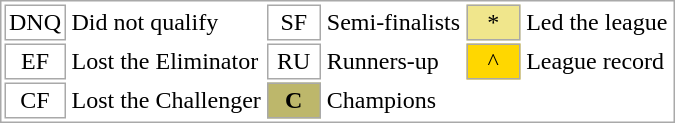<table cellpadding=2 style="border:1px solid DarkGray; font-size:100%">
<tr>
<td style="border:1px solid DarkGray; width: 30px" align=center>DNQ</td>
<td>Did not qualify</td>
<td style="border:1px solid DarkGray; width: 30px" align=center>SF</td>
<td>Semi-finalists</td>
<td bgcolor="Khaki" style="border:1px solid DarkGray; width: 30px" align=center>*</td>
<td>Led the league</td>
</tr>
<tr>
<td style="border:1px solid DarkGray; width: 30px" align=center>EF</td>
<td>Lost the Eliminator</td>
<td style="border:1px solid DarkGray; width: 30px" align=center>RU</td>
<td>Runners-up</td>
<td bgcolor="Gold" style="border:1px solid DarkGray; width: 30px" align="center">^</td>
<td>League record</td>
</tr>
<tr>
<td style="border:1px solid DarkGray; width: 30px" align=center>CF</td>
<td>Lost the Challenger</td>
<td bgcolor="DarkKhaki" style="border:1px solid DarkGray; width: 30px" align=center><strong>C</strong></td>
<td>Champions</td>
</tr>
</table>
